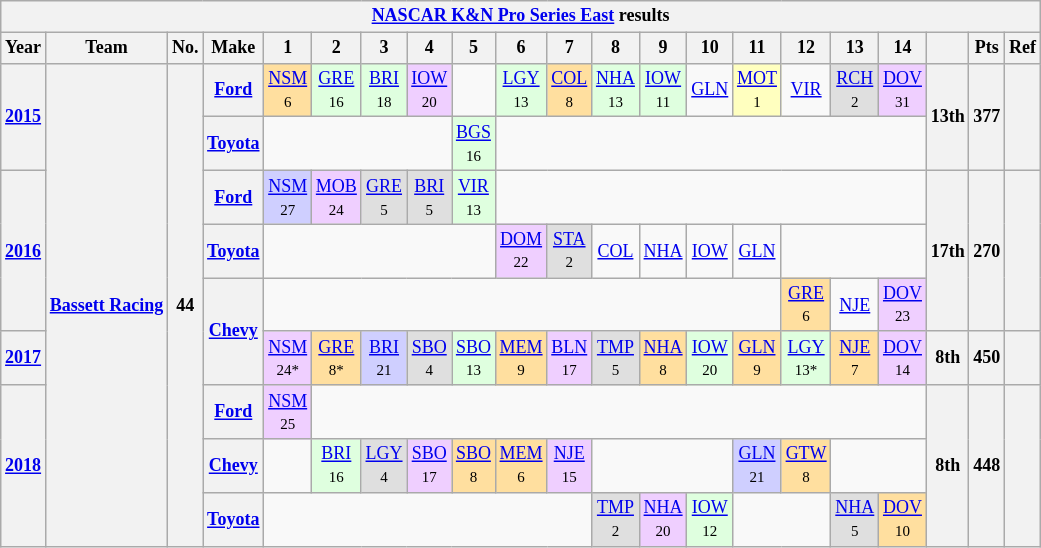<table class="wikitable" style="text-align:center; font-size:75%">
<tr>
<th colspan=45><a href='#'>NASCAR K&N Pro Series East</a> results</th>
</tr>
<tr>
<th>Year</th>
<th>Team</th>
<th>No.</th>
<th>Make</th>
<th>1</th>
<th>2</th>
<th>3</th>
<th>4</th>
<th>5</th>
<th>6</th>
<th>7</th>
<th>8</th>
<th>9</th>
<th>10</th>
<th>11</th>
<th>12</th>
<th>13</th>
<th>14</th>
<th></th>
<th>Pts</th>
<th>Ref</th>
</tr>
<tr>
<th rowspan=2><a href='#'>2015</a></th>
<th rowspan=9><a href='#'>Bassett Racing</a></th>
<th rowspan=9>44</th>
<th><a href='#'>Ford</a></th>
<td style="background:#FFDF9F;"><a href='#'>NSM</a><br><small>6</small></td>
<td style="background:#DFFFDF;"><a href='#'>GRE</a><br><small>16</small></td>
<td style="background:#DFFFDF;"><a href='#'>BRI</a><br><small>18</small></td>
<td style="background:#EFCFFF;"><a href='#'>IOW</a><br><small>20</small></td>
<td></td>
<td style="background:#DFFFDF;"><a href='#'>LGY</a><br><small>13</small></td>
<td style="background:#FFDF9F;"><a href='#'>COL</a><br><small>8</small></td>
<td style="background:#DFFFDF;"><a href='#'>NHA</a><br><small>13</small></td>
<td style="background:#DFFFDF;"><a href='#'>IOW</a><br><small>11</small></td>
<td><a href='#'>GLN</a></td>
<td style="background:#FFFFBF;"><a href='#'>MOT</a><br><small>1</small></td>
<td><a href='#'>VIR</a></td>
<td style="background:#DFDFDF;"><a href='#'>RCH</a><br><small>2</small></td>
<td style="background:#EFCFFF;"><a href='#'>DOV</a><br><small>31</small></td>
<th rowspan=2>13th</th>
<th rowspan=2>377</th>
<th rowspan=2></th>
</tr>
<tr>
<th><a href='#'>Toyota</a></th>
<td colspan=4></td>
<td style="background:#DFFFDF;"><a href='#'>BGS</a><br><small>16</small></td>
<td colspan=9></td>
</tr>
<tr>
<th rowspan=3><a href='#'>2016</a></th>
<th><a href='#'>Ford</a></th>
<td style="background:#CFCFFF;"><a href='#'>NSM</a><br><small>27</small></td>
<td style="background:#EFCFFF;"><a href='#'>MOB</a><br><small>24</small></td>
<td style="background:#DFDFDF;"><a href='#'>GRE</a><br><small>5</small></td>
<td style="background:#DFDFDF;"><a href='#'>BRI</a><br><small>5</small></td>
<td style="background:#DFFFDF;"><a href='#'>VIR</a><br><small>13</small></td>
<td colspan=9></td>
<th rowspan=3>17th</th>
<th rowspan=3>270</th>
<th rowspan=3></th>
</tr>
<tr>
<th><a href='#'>Toyota</a></th>
<td colspan=5></td>
<td style="background:#EFCFFF;"><a href='#'>DOM</a><br><small>22</small></td>
<td style="background:#DFDFDF;"><a href='#'>STA</a><br><small>2</small></td>
<td><a href='#'>COL</a></td>
<td><a href='#'>NHA</a></td>
<td><a href='#'>IOW</a></td>
<td><a href='#'>GLN</a></td>
<td colspan=3></td>
</tr>
<tr>
<th rowspan=2><a href='#'>Chevy</a></th>
<td colspan=11></td>
<td style="background:#FFDF9F;"><a href='#'>GRE</a><br><small>6</small></td>
<td><a href='#'>NJE</a></td>
<td style="background:#EFCFFF;"><a href='#'>DOV</a><br><small>23</small></td>
</tr>
<tr>
<th><a href='#'>2017</a></th>
<td style="background:#EFCFFF;"><a href='#'>NSM</a><br><small>24*</small></td>
<td style="background:#FFDF9F;"><a href='#'>GRE</a><br><small>8*</small></td>
<td style="background:#CFCFFF;"><a href='#'>BRI</a><br><small>21</small></td>
<td style="background:#DFDFDF;"><a href='#'>SBO</a><br><small>4</small></td>
<td style="background:#DFFFDF;"><a href='#'>SBO</a><br><small>13</small></td>
<td style="background:#FFDF9F;"><a href='#'>MEM</a><br><small>9</small></td>
<td style="background:#EFCFFF;"><a href='#'>BLN</a><br><small>17</small></td>
<td style="background:#DFDFDF;"><a href='#'>TMP</a><br><small>5</small></td>
<td style="background:#FFDF9F;"><a href='#'>NHA</a><br><small>8</small></td>
<td style="background:#DFFFDF;"><a href='#'>IOW</a><br><small>20</small></td>
<td style="background:#FFDF9F;"><a href='#'>GLN</a><br><small>9</small></td>
<td style="background:#DFFFDF;"><a href='#'>LGY</a><br><small>13*</small></td>
<td style="background:#FFDF9F;"><a href='#'>NJE</a><br><small>7</small></td>
<td style="background:#EFCFFF;"><a href='#'>DOV</a><br><small>14</small></td>
<th>8th</th>
<th>450</th>
<th></th>
</tr>
<tr>
<th rowspan=3><a href='#'>2018</a></th>
<th><a href='#'>Ford</a></th>
<td style="background:#EFCFFF;"><a href='#'>NSM</a><br><small>25</small></td>
<td colspan=13></td>
<th rowspan=3>8th</th>
<th rowspan=3>448</th>
<th rowspan=3></th>
</tr>
<tr>
<th><a href='#'>Chevy</a></th>
<td></td>
<td style="background:#DFFFDF;"><a href='#'>BRI</a><br><small>16</small></td>
<td style="background:#DFDFDF;"><a href='#'>LGY</a><br><small>4</small></td>
<td style="background:#EFCFFF;"><a href='#'>SBO</a><br><small>17</small></td>
<td style="background:#FFDF9F;"><a href='#'>SBO</a><br><small>8</small></td>
<td style="background:#FFDF9F;"><a href='#'>MEM</a><br><small>6</small></td>
<td style="background:#EFCFFF;"><a href='#'>NJE</a><br><small>15</small></td>
<td colspan=3></td>
<td style="background:#CFCFFF;"><a href='#'>GLN</a><br><small>21</small></td>
<td style="background:#FFDF9F;"><a href='#'>GTW</a><br><small>8</small></td>
<td colspan=2></td>
</tr>
<tr>
<th><a href='#'>Toyota</a></th>
<td colspan=7></td>
<td style="background:#DFDFDF;"><a href='#'>TMP</a><br><small>2</small></td>
<td style="background:#EFCFFF;"><a href='#'>NHA</a><br><small>20</small></td>
<td style="background:#DFFFDF;"><a href='#'>IOW</a><br><small>12</small></td>
<td colspan=2></td>
<td style="background:#DFDFDF;"><a href='#'>NHA</a><br><small>5</small></td>
<td style="background:#FFDF9F;"><a href='#'>DOV</a><br><small>10</small></td>
</tr>
</table>
